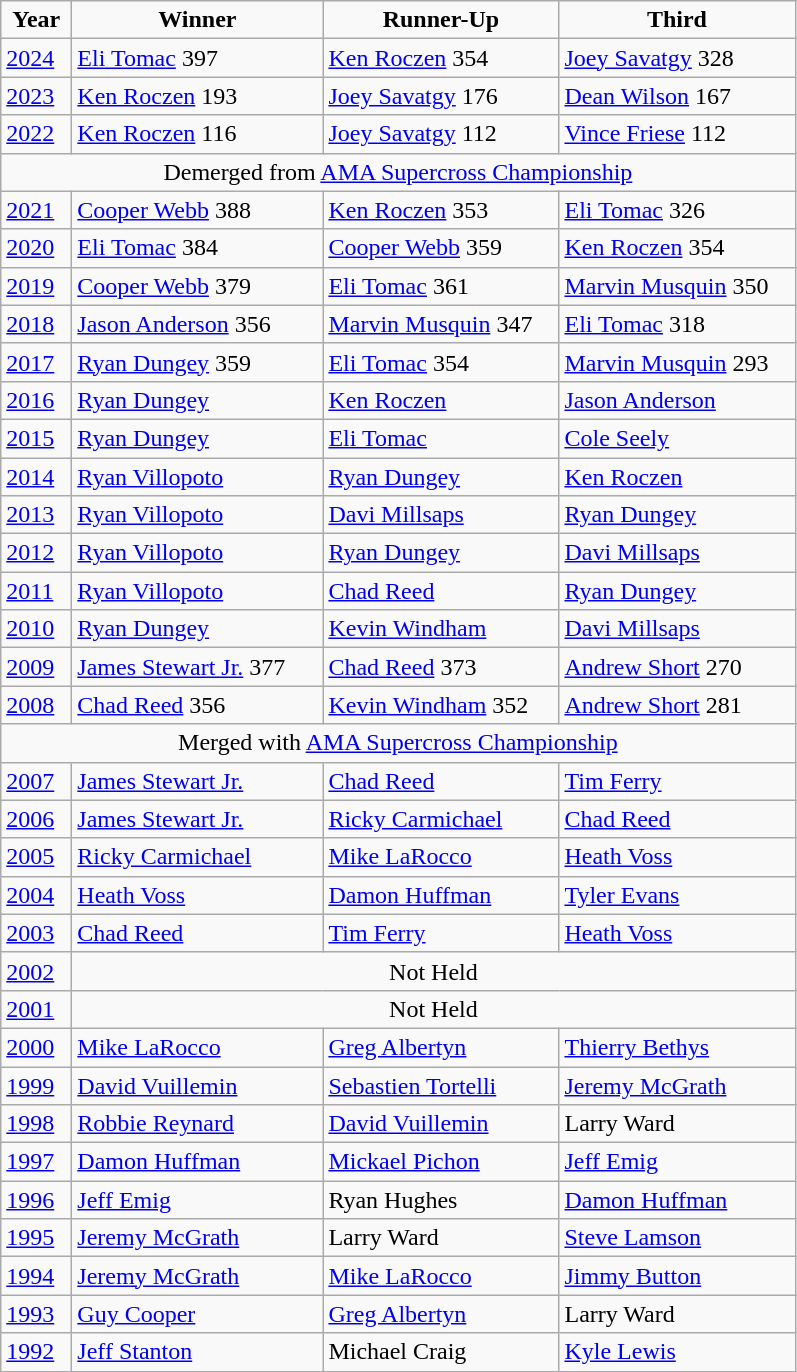<table class="wikitable">
<tr align=center>
<td width=40px  ><strong>Year</strong></td>
<td width=160px ><strong>Winner</strong></td>
<td width=150px ><strong>Runner-Up</strong></td>
<td width=150px ><strong>Third</strong></td>
</tr>
<tr align=left>
<td><a href='#'>2024</a></td>
<td> <a href='#'>Eli Tomac</a> 397</td>
<td> <a href='#'>Ken Roczen</a> 354</td>
<td> <a href='#'>Joey Savatgy</a> 328</td>
</tr>
<tr align=left>
<td><a href='#'>2023</a></td>
<td> <a href='#'>Ken Roczen</a> 193</td>
<td> <a href='#'>Joey Savatgy</a> 176</td>
<td> <a href='#'>Dean Wilson</a> 167</td>
</tr>
<tr align=left>
<td><a href='#'>2022</a></td>
<td> <a href='#'>Ken Roczen</a> 116</td>
<td> <a href='#'>Joey Savatgy</a> 112</td>
<td> <a href='#'>Vince Friese</a> 112</td>
</tr>
<tr align=left>
<td colspan=4 align=center>Demerged from <a href='#'>AMA Supercross Championship</a></td>
</tr>
<tr align=left>
<td><a href='#'>2021</a></td>
<td> <a href='#'>Cooper Webb</a> 388</td>
<td> <a href='#'>Ken Roczen</a> 353</td>
<td> <a href='#'>Eli Tomac</a> 326</td>
</tr>
<tr align=left>
<td><a href='#'>2020</a></td>
<td> <a href='#'>Eli Tomac</a> 384</td>
<td> <a href='#'>Cooper Webb</a> 359</td>
<td> <a href='#'>Ken Roczen</a> 354</td>
</tr>
<tr align=left>
<td><a href='#'>2019</a></td>
<td> <a href='#'>Cooper Webb</a> 379</td>
<td> <a href='#'>Eli Tomac</a> 361</td>
<td> <a href='#'>Marvin Musquin</a> 350</td>
</tr>
<tr align=left>
<td><a href='#'>2018</a></td>
<td> <a href='#'>Jason Anderson</a> 356</td>
<td> <a href='#'>Marvin Musquin</a> 347</td>
<td> <a href='#'>Eli Tomac</a> 318</td>
</tr>
<tr align=left>
<td><a href='#'>2017</a></td>
<td> <a href='#'>Ryan Dungey</a> 359</td>
<td> <a href='#'>Eli Tomac</a> 354</td>
<td> <a href='#'>Marvin Musquin</a> 293</td>
</tr>
<tr align=left>
<td><a href='#'>2016</a></td>
<td> <a href='#'>Ryan Dungey</a></td>
<td> <a href='#'>Ken Roczen</a></td>
<td> <a href='#'>Jason Anderson</a></td>
</tr>
<tr align=left>
<td><a href='#'>2015</a></td>
<td> <a href='#'>Ryan Dungey</a></td>
<td> <a href='#'>Eli Tomac</a></td>
<td> <a href='#'>Cole Seely</a></td>
</tr>
<tr align=left>
<td><a href='#'>2014</a></td>
<td> <a href='#'>Ryan Villopoto</a></td>
<td> <a href='#'>Ryan Dungey</a></td>
<td> <a href='#'>Ken Roczen</a></td>
</tr>
<tr align=left>
<td><a href='#'>2013</a></td>
<td> <a href='#'>Ryan Villopoto</a></td>
<td> <a href='#'>Davi Millsaps</a></td>
<td> <a href='#'>Ryan Dungey</a></td>
</tr>
<tr align=left>
<td><a href='#'>2012</a></td>
<td> <a href='#'>Ryan Villopoto</a></td>
<td> <a href='#'>Ryan Dungey</a></td>
<td> <a href='#'>Davi Millsaps</a></td>
</tr>
<tr align=left>
<td><a href='#'>2011</a></td>
<td> <a href='#'>Ryan Villopoto</a></td>
<td> <a href='#'>Chad Reed</a></td>
<td> <a href='#'>Ryan Dungey</a></td>
</tr>
<tr align=left>
<td><a href='#'>2010</a></td>
<td> <a href='#'>Ryan Dungey</a></td>
<td> <a href='#'>Kevin Windham</a></td>
<td> <a href='#'>Davi Millsaps</a></td>
</tr>
<tr align=left>
<td><a href='#'>2009</a></td>
<td> <a href='#'>James Stewart Jr.</a> 377</td>
<td> <a href='#'>Chad Reed</a> 373</td>
<td> <a href='#'>Andrew Short</a> 270</td>
</tr>
<tr align=left>
<td><a href='#'>2008</a></td>
<td> <a href='#'>Chad Reed</a> 356</td>
<td> <a href='#'>Kevin Windham</a> 352</td>
<td> <a href='#'>Andrew Short</a> 281</td>
</tr>
<tr align=left>
<td colspan=4 align=center>Merged with <a href='#'>AMA Supercross Championship</a></td>
</tr>
<tr align=left>
<td><a href='#'>2007</a></td>
<td> <a href='#'>James Stewart Jr.</a></td>
<td> <a href='#'>Chad Reed</a></td>
<td> <a href='#'>Tim Ferry</a></td>
</tr>
<tr align=left>
<td><a href='#'>2006</a></td>
<td> <a href='#'>James Stewart Jr.</a></td>
<td> <a href='#'>Ricky Carmichael</a></td>
<td> <a href='#'>Chad Reed</a></td>
</tr>
<tr align=left>
<td><a href='#'>2005</a></td>
<td> <a href='#'>Ricky Carmichael</a></td>
<td> <a href='#'>Mike LaRocco</a></td>
<td> <a href='#'>Heath Voss</a></td>
</tr>
<tr align=left>
<td><a href='#'>2004</a></td>
<td> <a href='#'>Heath Voss</a></td>
<td> <a href='#'>Damon Huffman</a></td>
<td> <a href='#'>Tyler Evans</a></td>
</tr>
<tr align=left>
<td><a href='#'>2003</a></td>
<td> <a href='#'>Chad Reed</a></td>
<td> <a href='#'>Tim Ferry</a></td>
<td> <a href='#'>Heath Voss</a></td>
</tr>
<tr align=left>
<td><a href='#'>2002</a></td>
<td colspan=4 align=center>Not Held</td>
</tr>
<tr align=left>
<td><a href='#'>2001</a></td>
<td colspan=4 align=center>Not Held</td>
</tr>
<tr align=left>
<td><a href='#'>2000</a></td>
<td> <a href='#'>Mike LaRocco</a></td>
<td> <a href='#'>Greg Albertyn</a></td>
<td> <a href='#'>Thierry Bethys</a></td>
</tr>
<tr align=left>
<td><a href='#'>1999</a></td>
<td> <a href='#'>David Vuillemin</a></td>
<td> <a href='#'>Sebastien Tortelli</a></td>
<td> <a href='#'>Jeremy McGrath</a></td>
</tr>
<tr align=left>
<td><a href='#'>1998</a></td>
<td> <a href='#'>Robbie Reynard</a></td>
<td> <a href='#'>David Vuillemin</a></td>
<td> Larry Ward</td>
</tr>
<tr align=left>
<td><a href='#'>1997</a></td>
<td> <a href='#'>Damon Huffman</a></td>
<td> <a href='#'>Mickael Pichon</a></td>
<td> <a href='#'>Jeff Emig</a></td>
</tr>
<tr align=left>
<td><a href='#'>1996</a></td>
<td> <a href='#'>Jeff Emig</a></td>
<td> Ryan Hughes</td>
<td> <a href='#'>Damon Huffman</a></td>
</tr>
<tr align=left>
<td><a href='#'>1995</a></td>
<td> <a href='#'>Jeremy McGrath</a></td>
<td> Larry Ward</td>
<td> <a href='#'>Steve Lamson</a></td>
</tr>
<tr align=left>
<td><a href='#'>1994</a></td>
<td> <a href='#'>Jeremy McGrath</a></td>
<td> <a href='#'>Mike LaRocco</a></td>
<td> <a href='#'>Jimmy Button</a></td>
</tr>
<tr align=left>
<td><a href='#'>1993</a></td>
<td> <a href='#'>Guy Cooper</a></td>
<td> <a href='#'>Greg Albertyn</a></td>
<td> Larry Ward</td>
</tr>
<tr align=left>
<td><a href='#'>1992</a></td>
<td> <a href='#'>Jeff Stanton</a></td>
<td> Michael Craig</td>
<td> <a href='#'>Kyle Lewis</a></td>
</tr>
</table>
